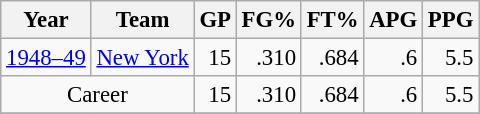<table class="wikitable sortable" style="font-size:95%; text-align:right;">
<tr>
<th>Year</th>
<th>Team</th>
<th>GP</th>
<th>FG%</th>
<th>FT%</th>
<th>APG</th>
<th>PPG</th>
</tr>
<tr>
<td style="text-align:left;"><a href='#'>1948–49</a></td>
<td style="text-align:left;"><a href='#'>New York</a></td>
<td>15</td>
<td>.310</td>
<td>.684</td>
<td>.6</td>
<td>5.5</td>
</tr>
<tr>
<td style="text-align:center;" colspan="2">Career</td>
<td>15</td>
<td>.310</td>
<td>.684</td>
<td>.6</td>
<td>5.5</td>
</tr>
<tr>
</tr>
</table>
